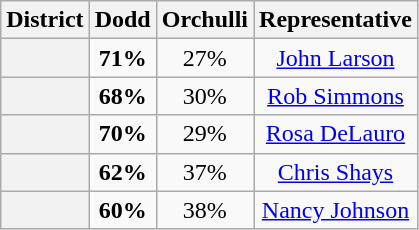<table class=wikitable>
<tr>
<th>District</th>
<th>Dodd</th>
<th>Orchulli</th>
<th>Representative</th>
</tr>
<tr align=center>
<th></th>
<td><strong>71%</strong></td>
<td>27%</td>
<td><a href='#'>John Larson</a></td>
</tr>
<tr align=center>
<th></th>
<td><strong>68%</strong></td>
<td>30%</td>
<td><a href='#'>Rob Simmons</a></td>
</tr>
<tr align=center>
<th></th>
<td><strong>70%</strong></td>
<td>29%</td>
<td><a href='#'>Rosa DeLauro</a></td>
</tr>
<tr align=center>
<th></th>
<td><strong>62%</strong></td>
<td>37%</td>
<td><a href='#'>Chris Shays</a></td>
</tr>
<tr align=center>
<th></th>
<td><strong>60%</strong></td>
<td>38%</td>
<td><a href='#'>Nancy Johnson</a></td>
</tr>
</table>
